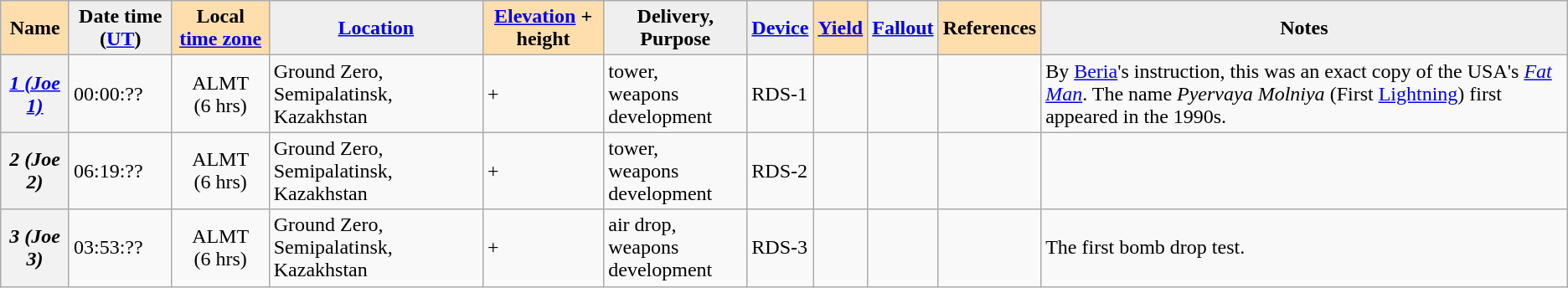<table class="wikitable sortable">
<tr>
<th style="background:#ffdead;">Name </th>
<th style="background:#efefef;">Date time (<a href='#'>UT</a>)</th>
<th style="background:#ffdead;">Local <a href='#'>time zone</a></th>
<th style="background:#efefef;"><a href='#'>Location</a></th>
<th style="background:#ffdead;"><a href='#'>Elevation</a> + height </th>
<th style="background:#efefef;">Delivery, <br>Purpose </th>
<th style="background:#efefef;"><a href='#'>Device</a></th>
<th style="background:#ffdead;"><a href='#'>Yield</a></th>
<th style="background:#efefef;" class="unsortable"><a href='#'>Fallout</a></th>
<th style="background:#ffdead;" class="unsortable">References</th>
<th style="background:#efefef;" class="unsortable">Notes</th>
</tr>
<tr>
<th><em><a href='#'>1 (Joe 1)</a></em></th>
<td> 00:00:??</td>
<td style="text-align:center;">ALMT (6 hrs)<br></td>
<td>Ground Zero, Semipalatinsk, Kazakhstan </td>
<td> + </td>
<td>tower,<br>weapons development</td>
<td>RDS-1</td>
<td style="text-align:center;"></td>
<td></td>
<td></td>
<td>By <a href='#'>Beria</a>'s instruction, this was an exact copy of the USA's <em><a href='#'>Fat Man</a></em>. The name <em>Pyervaya Molniya</em> (First <a href='#'>Lightning</a>) first appeared in the 1990s.</td>
</tr>
<tr>
<th><em>2 (Joe 2)</em></th>
<td> 06:19:??</td>
<td style="text-align:center;">ALMT (6 hrs)<br></td>
<td>Ground Zero, Semipalatinsk, Kazakhstan </td>
<td> + </td>
<td>tower,<br>weapons development</td>
<td>RDS-2</td>
<td style="text-align:center;"></td>
<td></td>
<td></td>
<td></td>
</tr>
<tr>
<th><em>3 (Joe 3)</em></th>
<td> 03:53:??</td>
<td style="text-align:center;">ALMT (6 hrs)<br></td>
<td>Ground Zero, Semipalatinsk, Kazakhstan </td>
<td> + </td>
<td>air drop,<br>weapons development</td>
<td>RDS-3</td>
<td style="text-align:center;"></td>
<td></td>
<td></td>
<td>The first bomb drop test.</td>
</tr>
</table>
